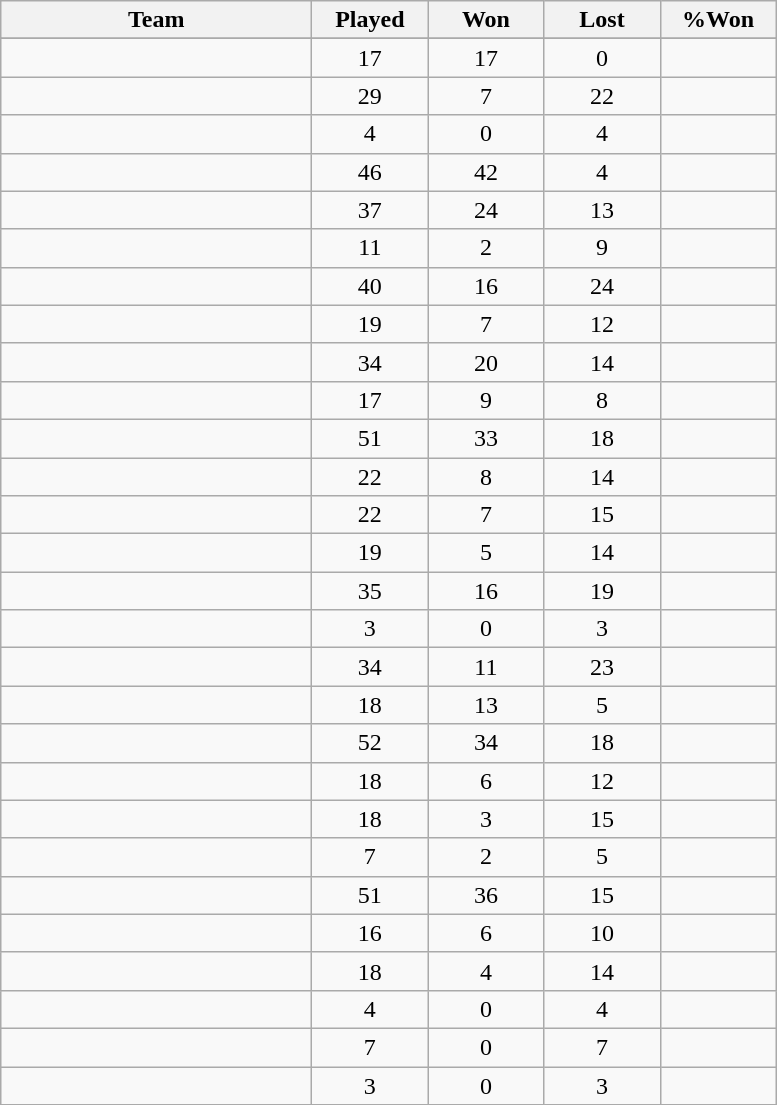<table class="wikitable sortable" style="text-align:center">
<tr>
<th width=200>Team</th>
<th width=70>Played</th>
<th width=70>Won</th>
<th width=70>Lost</th>
<th width=70>%Won</th>
</tr>
<tr bgcolor="#d0ffd0" align="center">
</tr>
<tr>
<td align="left"></td>
<td>17</td>
<td>17</td>
<td>0</td>
<td></td>
</tr>
<tr>
<td align="left"></td>
<td>29</td>
<td>7</td>
<td>22</td>
<td></td>
</tr>
<tr>
<td align="left"></td>
<td>4</td>
<td>0</td>
<td>4</td>
<td></td>
</tr>
<tr>
<td align="left"></td>
<td>46</td>
<td>42</td>
<td>4</td>
<td></td>
</tr>
<tr>
<td align="left"></td>
<td>37</td>
<td>24</td>
<td>13</td>
<td></td>
</tr>
<tr>
<td align="left"></td>
<td>11</td>
<td>2</td>
<td>9</td>
<td></td>
</tr>
<tr>
<td align="left"></td>
<td>40</td>
<td>16</td>
<td>24</td>
<td></td>
</tr>
<tr>
<td align="left"></td>
<td>19</td>
<td>7</td>
<td>12</td>
<td></td>
</tr>
<tr>
<td align="left"></td>
<td>34</td>
<td>20</td>
<td>14</td>
<td></td>
</tr>
<tr>
<td align="left"></td>
<td>17</td>
<td>9</td>
<td>8</td>
<td></td>
</tr>
<tr>
<td align="left"></td>
<td>51</td>
<td>33</td>
<td>18</td>
<td></td>
</tr>
<tr>
<td align="left"></td>
<td>22</td>
<td>8</td>
<td>14</td>
<td></td>
</tr>
<tr>
<td align="left"></td>
<td>22</td>
<td>7</td>
<td>15</td>
<td></td>
</tr>
<tr>
<td align="left"></td>
<td>19</td>
<td>5</td>
<td>14</td>
<td></td>
</tr>
<tr>
<td align="left"></td>
<td>35</td>
<td>16</td>
<td>19</td>
<td></td>
</tr>
<tr>
<td align="left"></td>
<td>3</td>
<td>0</td>
<td>3</td>
<td></td>
</tr>
<tr>
<td align="left"></td>
<td>34</td>
<td>11</td>
<td>23</td>
<td></td>
</tr>
<tr>
<td align="left"></td>
<td>18</td>
<td>13</td>
<td>5</td>
<td></td>
</tr>
<tr>
<td align="left"></td>
<td>52</td>
<td>34</td>
<td>18</td>
<td></td>
</tr>
<tr>
<td align="left"></td>
<td>18</td>
<td>6</td>
<td>12</td>
<td></td>
</tr>
<tr>
<td align="left"></td>
<td>18</td>
<td>3</td>
<td>15</td>
<td></td>
</tr>
<tr>
<td align="left"></td>
<td>7</td>
<td>2</td>
<td>5</td>
<td></td>
</tr>
<tr>
<td align="left"></td>
<td>51</td>
<td>36</td>
<td>15</td>
<td></td>
</tr>
<tr>
<td align="left"></td>
<td>16</td>
<td>6</td>
<td>10</td>
<td></td>
</tr>
<tr>
<td align="left"></td>
<td>18</td>
<td>4</td>
<td>14</td>
<td></td>
</tr>
<tr>
<td align="left"></td>
<td>4</td>
<td>0</td>
<td>4</td>
<td></td>
</tr>
<tr>
<td align="left"></td>
<td>7</td>
<td>0</td>
<td>7</td>
<td></td>
</tr>
<tr>
<td align="left"></td>
<td>3</td>
<td>0</td>
<td>3</td>
<td></td>
</tr>
<tr class="sortbottom">
</tr>
</table>
